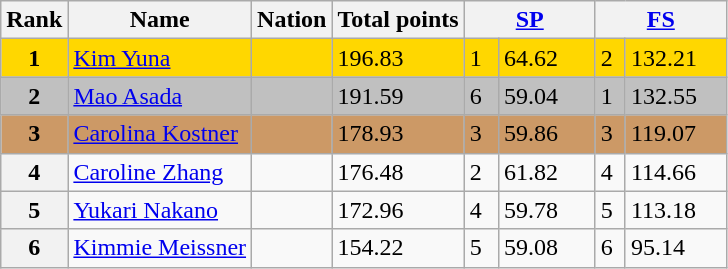<table class="wikitable">
<tr>
<th>Rank</th>
<th>Name</th>
<th>Nation</th>
<th>Total points</th>
<th colspan="2" width="80px"><a href='#'>SP</a></th>
<th colspan="2" width="80px"><a href='#'>FS</a></th>
</tr>
<tr bgcolor="gold">
<td align="center"><strong>1</strong></td>
<td><a href='#'>Kim Yuna</a></td>
<td></td>
<td>196.83</td>
<td>1</td>
<td>64.62</td>
<td>2</td>
<td>132.21</td>
</tr>
<tr bgcolor="silver">
<td align="center"><strong>2</strong></td>
<td><a href='#'>Mao Asada</a></td>
<td></td>
<td>191.59</td>
<td>6</td>
<td>59.04</td>
<td>1</td>
<td>132.55</td>
</tr>
<tr bgcolor="cc9966">
<td align="center"><strong>3</strong></td>
<td><a href='#'>Carolina Kostner</a></td>
<td></td>
<td>178.93</td>
<td>3</td>
<td>59.86</td>
<td>3</td>
<td>119.07</td>
</tr>
<tr>
<th>4</th>
<td><a href='#'>Caroline Zhang</a></td>
<td></td>
<td>176.48</td>
<td>2</td>
<td>61.82</td>
<td>4</td>
<td>114.66</td>
</tr>
<tr>
<th>5</th>
<td><a href='#'>Yukari Nakano</a></td>
<td></td>
<td>172.96</td>
<td>4</td>
<td>59.78</td>
<td>5</td>
<td>113.18</td>
</tr>
<tr>
<th>6</th>
<td><a href='#'>Kimmie Meissner</a></td>
<td></td>
<td>154.22</td>
<td>5</td>
<td>59.08</td>
<td>6</td>
<td>95.14</td>
</tr>
</table>
